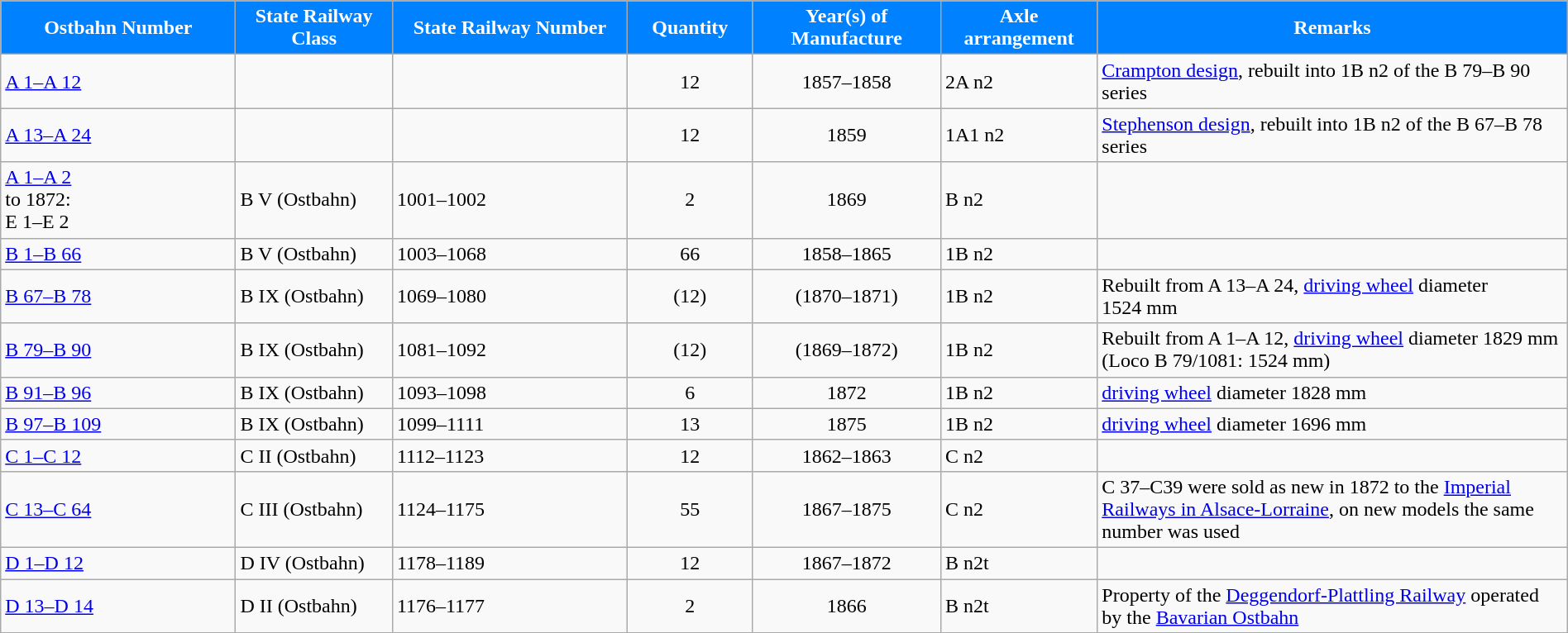<table class="wikitable" style="width:100%;">
<tr>
<th style="color:#fff; background:#0081ff; width:15%;">Ostbahn Number</th>
<th style="color:#fff; background:#0081ff; width:10%;">State Railway Class</th>
<th style="color:#fff; background:#0081ff; width:15%;">State Railway Number</th>
<th style="color:#fff; background:#0081ff; width:8%;">Quantity</th>
<th style="color:#fff; background:#0081ff; width:12%;">Year(s) of Manufacture</th>
<th style="color:#fff; background:#0081ff; width:10%;">Axle arrangement</th>
<th style="color:#fff; background:#0081ff; width:30%;">Remarks</th>
</tr>
<tr>
<td><a href='#'>A 1–A 12</a></td>
<td></td>
<td></td>
<td style="text-align:center;">12</td>
<td style="text-align:center;">1857–1858</td>
<td>2A n2</td>
<td><a href='#'>Crampton design</a>, rebuilt into 1B n2 of the B 79–B 90 series</td>
</tr>
<tr>
<td><a href='#'>A 13–A 24</a></td>
<td></td>
<td></td>
<td style="text-align:center;">12</td>
<td style="text-align:center;">1859</td>
<td>1A1 n2</td>
<td><a href='#'>Stephenson design</a>, rebuilt into 1B n2 of the B 67–B 78 series</td>
</tr>
<tr>
<td><a href='#'>A 1–A 2</a> <br>to 1872: <br>E 1–E 2</td>
<td>B V (Ostbahn)</td>
<td>1001–1002</td>
<td style="text-align:center;">2</td>
<td style="text-align:center;">1869</td>
<td>B n2</td>
<td></td>
</tr>
<tr>
<td><a href='#'>B 1–B 66</a></td>
<td>B V (Ostbahn)</td>
<td>1003–1068</td>
<td style="text-align:center;">66</td>
<td style="text-align:center;">1858–1865</td>
<td>1B n2</td>
<td></td>
</tr>
<tr>
<td><a href='#'>B 67–B 78</a></td>
<td>B IX (Ostbahn)</td>
<td>1069–1080</td>
<td style="text-align:center;">(12)</td>
<td style="text-align:center;">(1870–1871)</td>
<td>1B n2</td>
<td>Rebuilt from A 13–A 24, <a href='#'>driving wheel</a> diameter 1524 mm</td>
</tr>
<tr>
<td><a href='#'>B 79–B 90</a></td>
<td>B IX (Ostbahn)</td>
<td>1081–1092</td>
<td style="text-align:center;">(12)</td>
<td style="text-align:center;">(1869–1872)</td>
<td>1B n2</td>
<td>Rebuilt from A 1–A 12, <a href='#'>driving wheel</a> diameter 1829 mm (Loco B 79/1081: 1524 mm)</td>
</tr>
<tr>
<td><a href='#'>B 91–B 96</a></td>
<td>B IX (Ostbahn)</td>
<td>1093–1098</td>
<td style="text-align:center;">6</td>
<td style="text-align:center;">1872</td>
<td>1B n2</td>
<td><a href='#'>driving wheel</a> diameter 1828 mm</td>
</tr>
<tr>
<td><a href='#'>B 97–B 109</a></td>
<td>B IX (Ostbahn)</td>
<td>1099–1111</td>
<td style="text-align:center;">13</td>
<td style="text-align:center;">1875</td>
<td>1B n2</td>
<td><a href='#'>driving wheel</a> diameter 1696 mm</td>
</tr>
<tr>
<td><a href='#'>C 1–C 12</a></td>
<td>C II (Ostbahn)</td>
<td>1112–1123</td>
<td style="text-align:center;">12</td>
<td style="text-align:center;">1862–1863</td>
<td>C n2</td>
<td></td>
</tr>
<tr>
<td><a href='#'>C 13–C 64</a></td>
<td>C III (Ostbahn)</td>
<td>1124–1175</td>
<td style="text-align:center;">55</td>
<td style="text-align:center;">1867–1875</td>
<td>C n2</td>
<td>C 37–C39 were sold as new in 1872 to the <a href='#'>Imperial Railways in Alsace-Lorraine</a>, on new models the same number was used</td>
</tr>
<tr>
<td><a href='#'>D 1–D 12</a></td>
<td>D IV (Ostbahn)</td>
<td>1178–1189</td>
<td style="text-align:center;">12</td>
<td style="text-align:center;">1867–1872</td>
<td>B n2t</td>
<td></td>
</tr>
<tr>
<td><a href='#'>D 13–D 14</a></td>
<td>D II (Ostbahn)</td>
<td>1176–1177</td>
<td style="text-align:center;">2</td>
<td style="text-align:center;">1866</td>
<td>B n2t</td>
<td>Property of the <a href='#'>Deggendorf-Plattling Railway</a> operated by the <a href='#'>Bavarian Ostbahn</a></td>
</tr>
</table>
